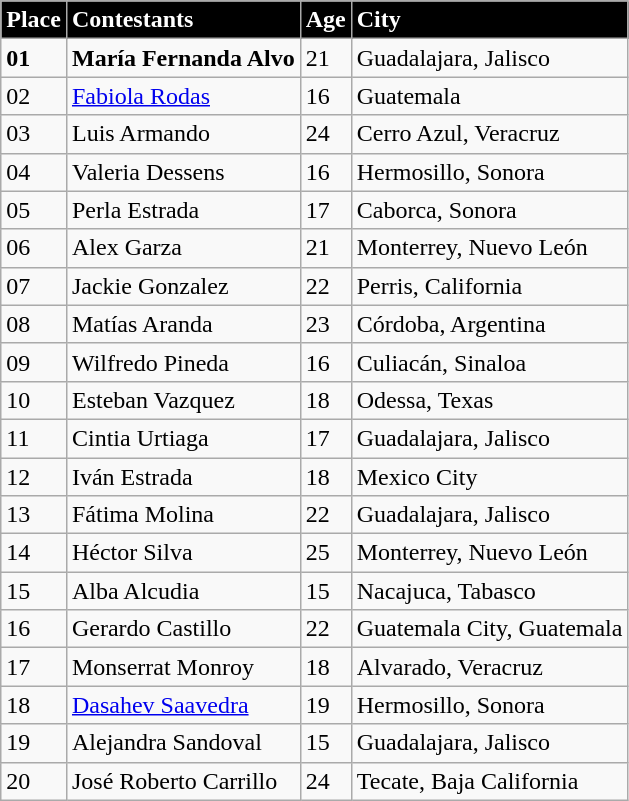<table class="wikitable">
<tr style="background:#000; color:White;">
<td><strong>Place</strong></td>
<td><strong>Contestants</strong></td>
<td><strong>Age</strong></td>
<td><strong>City</strong></td>
</tr>
<tr>
<td><strong>01</strong></td>
<td><strong>María Fernanda Alvo</strong></td>
<td>21</td>
<td>Guadalajara, Jalisco</td>
</tr>
<tr>
<td>02</td>
<td><a href='#'>Fabiola Rodas</a></td>
<td>16</td>
<td>Guatemala</td>
</tr>
<tr>
<td>03</td>
<td>Luis Armando</td>
<td>24</td>
<td>Cerro Azul, Veracruz</td>
</tr>
<tr>
<td>04</td>
<td>Valeria Dessens</td>
<td>16</td>
<td>Hermosillo, Sonora</td>
</tr>
<tr>
<td>05</td>
<td>Perla Estrada</td>
<td>17</td>
<td>Caborca, Sonora</td>
</tr>
<tr>
<td>06</td>
<td>Alex Garza</td>
<td>21</td>
<td>Monterrey, Nuevo León</td>
</tr>
<tr>
<td>07</td>
<td>Jackie Gonzalez</td>
<td>22</td>
<td>Perris, California</td>
</tr>
<tr>
<td>08</td>
<td>Matías Aranda</td>
<td>23</td>
<td>Córdoba, Argentina</td>
</tr>
<tr>
<td>09</td>
<td>Wilfredo Pineda</td>
<td>16</td>
<td>Culiacán, Sinaloa</td>
</tr>
<tr>
<td>10</td>
<td>Esteban Vazquez</td>
<td>18</td>
<td>Odessa, Texas</td>
</tr>
<tr>
<td>11</td>
<td>Cintia Urtiaga</td>
<td>17</td>
<td>Guadalajara, Jalisco</td>
</tr>
<tr>
<td>12</td>
<td>Iván Estrada</td>
<td>18</td>
<td>Mexico City</td>
</tr>
<tr>
<td>13</td>
<td>Fátima Molina</td>
<td>22</td>
<td>Guadalajara, Jalisco</td>
</tr>
<tr>
<td>14</td>
<td>Héctor Silva</td>
<td>25</td>
<td>Monterrey, Nuevo León</td>
</tr>
<tr>
<td>15</td>
<td>Alba Alcudia</td>
<td>15</td>
<td>Nacajuca, Tabasco</td>
</tr>
<tr>
<td>16</td>
<td>Gerardo Castillo</td>
<td>22</td>
<td>Guatemala City, Guatemala</td>
</tr>
<tr>
<td>17</td>
<td>Monserrat Monroy</td>
<td>18</td>
<td>Alvarado, Veracruz</td>
</tr>
<tr>
<td>18</td>
<td><a href='#'>Dasahev Saavedra</a></td>
<td>19</td>
<td>Hermosillo, Sonora</td>
</tr>
<tr>
<td>19</td>
<td>Alejandra Sandoval</td>
<td>15</td>
<td>Guadalajara, Jalisco</td>
</tr>
<tr>
<td>20</td>
<td>José Roberto Carrillo</td>
<td>24</td>
<td>Tecate, Baja California</td>
</tr>
</table>
